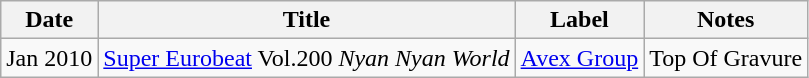<table class="wikitable">
<tr>
<th>Date</th>
<th>Title</th>
<th>Label</th>
<th>Notes</th>
</tr>
<tr>
<td>Jan 2010</td>
<td><a href='#'>Super Eurobeat</a> Vol.200 <em>Nyan Nyan World</em></td>
<td><a href='#'>Avex Group</a></td>
<td>Top Of Gravure</td>
</tr>
</table>
